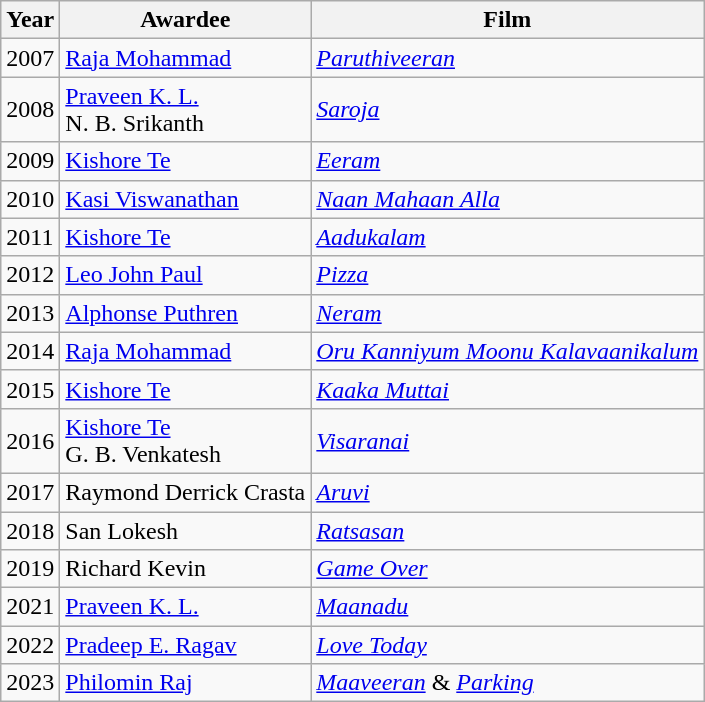<table class="wikitable">
<tr>
<th>Year</th>
<th>Awardee</th>
<th>Film</th>
</tr>
<tr>
<td>2007</td>
<td><a href='#'>Raja Mohammad</a></td>
<td><em><a href='#'>Paruthiveeran</a></em></td>
</tr>
<tr>
<td>2008</td>
<td><a href='#'>Praveen K. L.</a><br>N. B. Srikanth</td>
<td><em><a href='#'>Saroja</a></em></td>
</tr>
<tr>
<td>2009</td>
<td><a href='#'>Kishore Te</a></td>
<td><em><a href='#'>Eeram</a></em></td>
</tr>
<tr>
<td>2010</td>
<td><a href='#'>Kasi Viswanathan</a></td>
<td><em><a href='#'>Naan Mahaan Alla</a></em></td>
</tr>
<tr>
<td>2011</td>
<td><a href='#'>Kishore Te</a></td>
<td><em><a href='#'>Aadukalam</a></em></td>
</tr>
<tr>
<td>2012</td>
<td><a href='#'>Leo John Paul</a></td>
<td><em><a href='#'>Pizza</a></em></td>
</tr>
<tr>
<td>2013</td>
<td><a href='#'>Alphonse Puthren</a></td>
<td><em><a href='#'>Neram</a></em></td>
</tr>
<tr>
<td>2014</td>
<td><a href='#'>Raja Mohammad</a></td>
<td><em><a href='#'>Oru Kanniyum Moonu Kalavaanikalum</a></em></td>
</tr>
<tr>
<td>2015</td>
<td><a href='#'>Kishore Te</a></td>
<td><em><a href='#'>Kaaka Muttai</a></em></td>
</tr>
<tr>
<td>2016</td>
<td><a href='#'>Kishore Te</a><br>G. B. Venkatesh</td>
<td><em><a href='#'>Visaranai</a></em></td>
</tr>
<tr>
<td>2017</td>
<td>Raymond Derrick Crasta</td>
<td><em><a href='#'>Aruvi</a></em></td>
</tr>
<tr>
<td>2018</td>
<td>San Lokesh</td>
<td><em><a href='#'>Ratsasan</a></em></td>
</tr>
<tr>
<td>2019</td>
<td>Richard Kevin</td>
<td><em><a href='#'>Game Over</a></em></td>
</tr>
<tr>
<td>2021</td>
<td><a href='#'>Praveen K. L.</a></td>
<td><a href='#'><em>Maanadu</em></a></td>
</tr>
<tr>
<td>2022</td>
<td><a href='#'>Pradeep E. Ragav</a></td>
<td><em><a href='#'>Love Today</a></em></td>
</tr>
<tr>
<td>2023</td>
<td><a href='#'>Philomin Raj</a></td>
<td><em><a href='#'>Maaveeran</a></em> & <em><a href='#'>Parking</a></em></td>
</tr>
</table>
